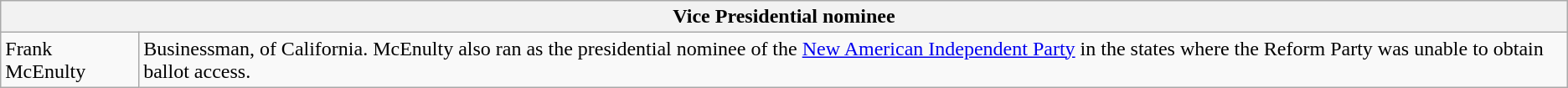<table class=wikitable>
<tr>
<th colspan=3>Vice Presidential nominee</th>
</tr>
<tr>
<td>Frank McEnulty</td>
<td>Businessman, of California. McEnulty also ran as the presidential nominee of the <a href='#'>New American Independent Party</a> in the states where the Reform Party was unable to obtain ballot access.</td>
</tr>
</table>
